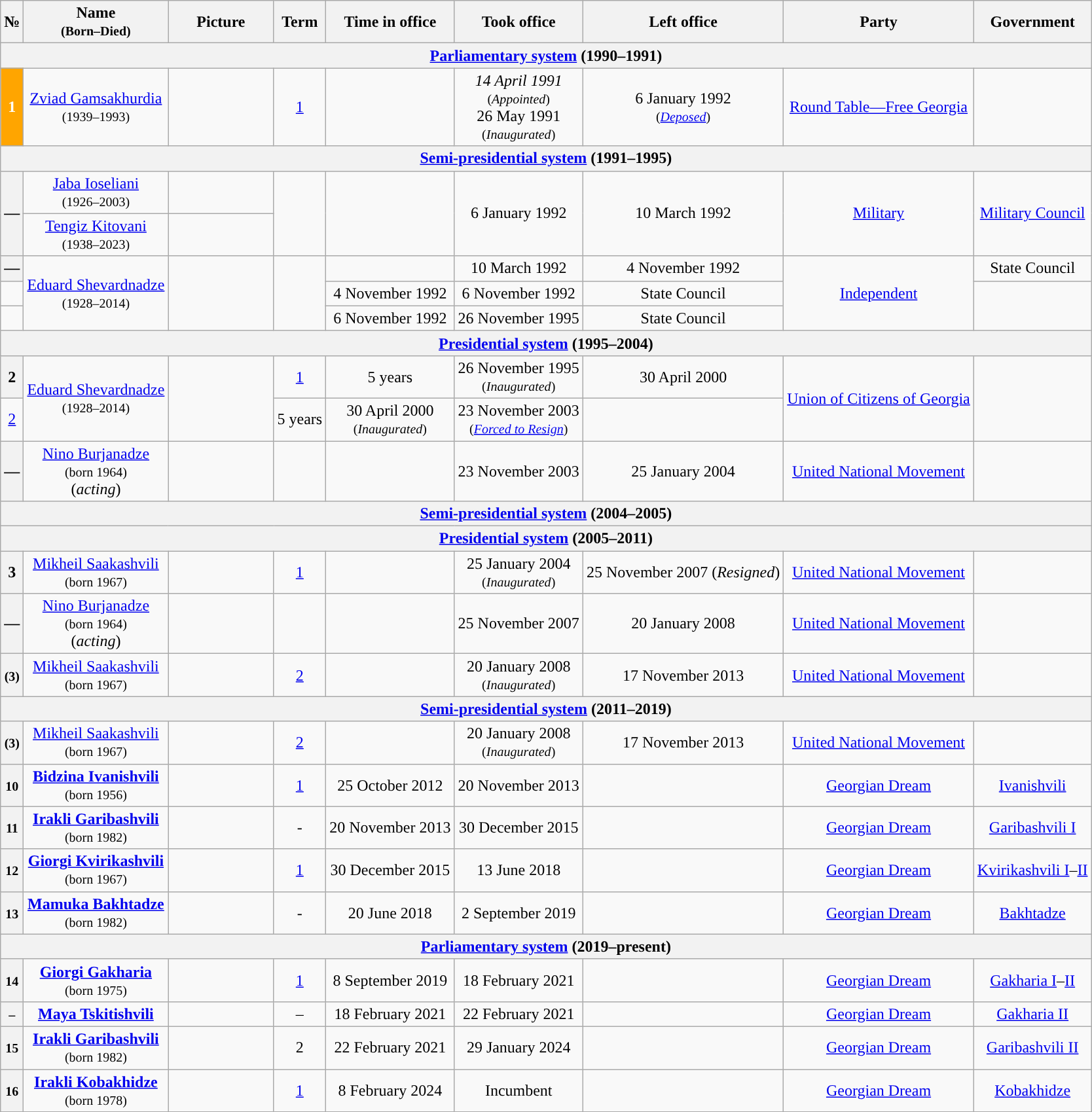<table class="wikitable" style="text-align:center">
<tr>
<th>№</th>
<th>Name<br><small>(Born–Died)</small></th>
<th width="100px">Picture</th>
<th>Term</th>
<th>Time in office</th>
<th>Took office</th>
<th>Left office</th>
<th>Party</th>
<th>Government</th>
</tr>
<tr>
<th colspan="9"><a href='#'>Parliamentary system</a> (1990–1991)</th>
</tr>
<tr>
<th style="background:Orange; color:white;">1</th>
<td><a href='#'>Zviad Gamsakhurdia</a><br><small>(1939–1993)</small></td>
<td></td>
<td><a href='#'>1</a></td>
<td></td>
<td><em>14 April 1991</em><br><small>(<em>Appointed</em>)</small><br>26 May 1991<br><small>(<em>Inaugurated</em>)</small></td>
<td>6 January 1992<br><small>(<em><a href='#'>Deposed</a></em>)</small></td>
<td><a href='#'>Round Table—Free Georgia</a></td>
<td></td>
</tr>
<tr>
<th colspan="9"><a href='#'>Semi-presidential system</a> (1991–1995)</th>
</tr>
<tr>
<th rowspan=2 style="background:">—</th>
<td><a href='#'>Jaba Ioseliani</a><br><small>(1926–2003)</small></td>
<td></td>
<td rowspan=2></td>
<td rowspan="2"></td>
<td rowspan=2>6 January 1992</td>
<td rowspan=2>10 March 1992</td>
<td rowspan=2><a href='#'>Military</a></td>
<td rowspan=2><a href='#'>Military Council</a></td>
</tr>
<tr>
<td><a href='#'>Tengiz Kitovani</a><br><small>(1938–2023)</small></td>
<td></td>
</tr>
<tr>
<th style="background:">—</th>
<td rowspan="3"><a href='#'>Eduard Shevardnadze</a><br><small>(1928–2014)</small></td>
<td rowspan="3"></td>
<td rowspan="3"></td>
<td></td>
<td>10 March 1992</td>
<td>4 November 1992</td>
<td rowspan="3"><a href='#'>Independent</a></td>
<td>State Council</td>
</tr>
<tr>
<td></td>
<td>4 November 1992</td>
<td>6 November 1992</td>
<td>State Council</td>
</tr>
<tr>
<td></td>
<td>6 November 1992</td>
<td>26 November 1995</td>
<td>State Council</td>
</tr>
<tr>
<th colspan="9"><a href='#'>Presidential system</a> (1995–2004)</th>
</tr>
<tr>
<th style="background:">2</th>
<td rowspan="2"><a href='#'>Eduard Shevardnadze</a><br><small>(1928–2014)</small></td>
<td rowspan="2"></td>
<td><a href='#'>1</a></td>
<td>5 years</td>
<td>26 November 1995<br><small>(<em>Inaugurated</em>)</small></td>
<td>30 April 2000</td>
<td rowspan="2"><a href='#'>Union of Citizens of Georgia</a></td>
<td rowspan="2"></td>
</tr>
<tr>
<td><a href='#'>2</a></td>
<td>5 years</td>
<td>30 April 2000<br><small>(<em>Inaugurated</em>)</small></td>
<td>23 November 2003<br><small>(<em><a href='#'>Forced to Resign</a></em>)</small></td>
</tr>
<tr>
<th style="background:">—</th>
<td><a href='#'>Nino Burjanadze</a><br><small>(born 1964)</small><br>(<em>acting</em>)</td>
<td></td>
<td></td>
<td></td>
<td>23 November 2003</td>
<td>25 January 2004</td>
<td><a href='#'>United National Movement</a></td>
<td></td>
</tr>
<tr>
<th colspan="9"><a href='#'>Semi-presidential system</a> (2004–2005)</th>
</tr>
<tr>
<th colspan="9"><a href='#'>Presidential system</a> (2005–2011)</th>
</tr>
<tr>
<th style="background:">3</th>
<td><a href='#'>Mikheil Saakashvili</a><br><small>(born 1967)</small></td>
<td></td>
<td><a href='#'>1</a></td>
<td></td>
<td>25 January 2004<br><small>(<em>Inaugurated</em>)</small></td>
<td>25 November 2007 (<em>Resigned</em>)</td>
<td><a href='#'>United National Movement</a></td>
<td></td>
</tr>
<tr>
<th style="background:">—</th>
<td><a href='#'>Nino Burjanadze</a><br><small>(born 1964)</small><br>(<em>acting</em>)</td>
<td></td>
<td></td>
<td></td>
<td>25 November 2007</td>
<td>20 January 2008</td>
<td><a href='#'>United National Movement</a></td>
<td></td>
</tr>
<tr>
<th style="background:"><small>(3)</small></th>
<td><a href='#'>Mikheil Saakashvili</a><br><small>(born 1967)</small></td>
<td></td>
<td><a href='#'>2</a></td>
<td></td>
<td>20 January 2008<br><small>(<em>Inaugurated</em>)</small></td>
<td>17 November 2013</td>
<td><a href='#'>United National Movement</a></td>
<td></td>
</tr>
<tr>
<th colspan="9"><a href='#'>Semi-presidential system</a> (2011–2019)</th>
</tr>
<tr>
<th style="background:"><small>(3)</small></th>
<td><a href='#'>Mikheil Saakashvili</a><br><small>(born 1967)</small></td>
<td></td>
<td><a href='#'>2</a></td>
<td></td>
<td>20 January 2008<br><small>(<em>Inaugurated</em>)</small></td>
<td>17 November 2013</td>
<td><a href='#'>United National Movement</a></td>
<td></td>
</tr>
<tr>
<th style="background:"><small>10</small></th>
<td><strong><a href='#'>Bidzina Ivanishvili</a></strong><br><small>(born 1956)</small></td>
<td></td>
<td><a href='#'>1</a></td>
<td>25 October 2012</td>
<td>20 November 2013</td>
<td></td>
<td><a href='#'>Georgian Dream</a></td>
<td><a href='#'>Ivanishvili</a></td>
</tr>
<tr>
<th style="background:"><small>11</small></th>
<td><strong><a href='#'>Irakli Garibashvili</a></strong><br><small>(born 1982)</small></td>
<td></td>
<td>-</td>
<td>20 November 2013</td>
<td>30 December 2015</td>
<td></td>
<td><a href='#'>Georgian Dream</a></td>
<td><a href='#'>Garibashvili I</a></td>
</tr>
<tr>
<th style="background:"><small>12</small></th>
<td><strong><a href='#'>Giorgi Kvirikashvili</a></strong><br><small>(born 1967)</small></td>
<td></td>
<td><a href='#'>1</a></td>
<td>30 December 2015</td>
<td>13 June 2018</td>
<td></td>
<td><a href='#'>Georgian Dream</a></td>
<td><a href='#'>Kvirikashvili I</a>–<a href='#'>II</a></td>
</tr>
<tr>
<th style="background:"><small>13</small></th>
<td><strong><a href='#'>Mamuka Bakhtadze</a></strong><br><small>(born 1982)</small></td>
<td></td>
<td>-</td>
<td>20 June 2018</td>
<td>2 September 2019</td>
<td></td>
<td><a href='#'>Georgian Dream</a></td>
<td><a href='#'>Bakhtadze</a></td>
</tr>
<tr>
<th colspan="9"><a href='#'>Parliamentary system</a> (2019–present)</th>
</tr>
<tr>
<th style="background:"><small>14</small></th>
<td><strong><a href='#'>Giorgi Gakharia</a></strong><br><small>(born 1975)</small></td>
<td></td>
<td><a href='#'>1</a></td>
<td>8 September 2019</td>
<td>18 February 2021</td>
<td></td>
<td><a href='#'>Georgian Dream</a></td>
<td><a href='#'>Gakharia I</a>–<a href='#'>II</a></td>
</tr>
<tr>
<th style="background:"><small>–</small></th>
<td><strong><a href='#'>Maya Tskitishvili</a></strong><br></td>
<td></td>
<td>–</td>
<td>18 February 2021</td>
<td>22 February 2021</td>
<td></td>
<td><a href='#'>Georgian Dream</a></td>
<td><a href='#'>Gakharia II</a></td>
</tr>
<tr>
<th style="background:"><small>15</small></th>
<td><strong><a href='#'>Irakli Garibashvili</a></strong><br><small>(born 1982)</small></td>
<td></td>
<td>2</td>
<td>22 February 2021</td>
<td>29 January 2024</td>
<td></td>
<td><a href='#'>Georgian Dream</a></td>
<td><a href='#'>Garibashvili II</a></td>
</tr>
<tr>
<th style="background:"><small>16</small></th>
<td><strong><a href='#'>Irakli Kobakhidze</a></strong><br><small>(born 1978)</small></td>
<td></td>
<td><a href='#'>1</a></td>
<td>8 February 2024</td>
<td>Incumbent</td>
<td></td>
<td><a href='#'>Georgian Dream</a></td>
<td><a href='#'>Kobakhidze</a></td>
</tr>
</table>
